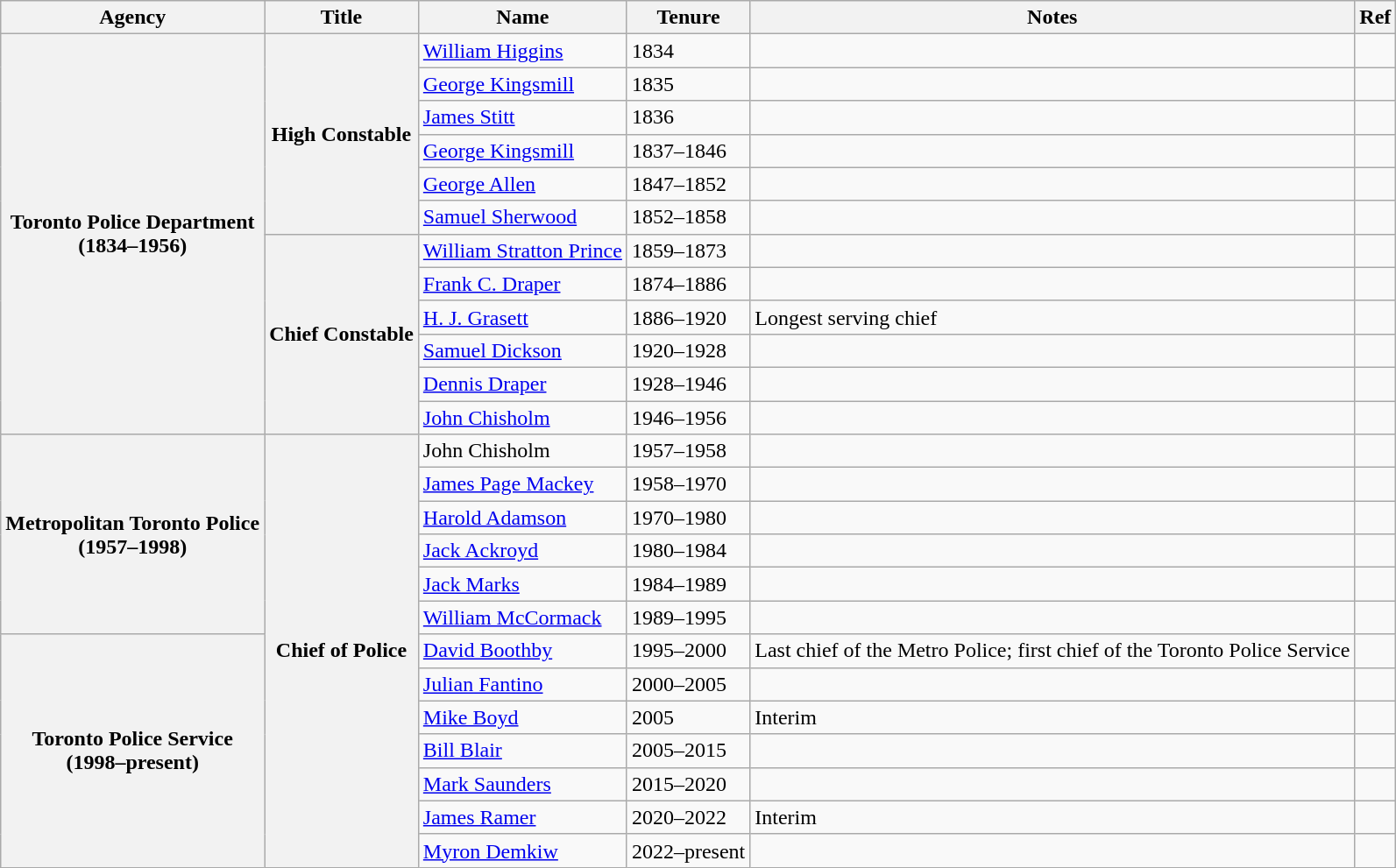<table class="wikitable">
<tr>
<th>Agency</th>
<th>Title</th>
<th>Name</th>
<th>Tenure</th>
<th>Notes</th>
<th>Ref</th>
</tr>
<tr>
<th rowspan="12"><strong>Toronto Police Department</strong><br>(1834–1956)</th>
<th rowspan="6">High Constable</th>
<td><a href='#'>William Higgins</a></td>
<td>1834</td>
<td></td>
<td></td>
</tr>
<tr>
<td><a href='#'>George Kingsmill</a></td>
<td>1835</td>
<td></td>
<td></td>
</tr>
<tr>
<td><a href='#'>James Stitt</a></td>
<td>1836</td>
<td></td>
<td></td>
</tr>
<tr>
<td><a href='#'>George Kingsmill</a></td>
<td>1837–1846</td>
<td></td>
<td></td>
</tr>
<tr>
<td><a href='#'>George Allen</a></td>
<td>1847–1852</td>
<td></td>
<td></td>
</tr>
<tr>
<td><a href='#'>Samuel Sherwood</a></td>
<td>1852–1858</td>
<td></td>
<td></td>
</tr>
<tr>
<th rowspan="6"><strong>Chief Constable</strong></th>
<td><a href='#'>William Stratton Prince</a></td>
<td>1859–1873</td>
<td></td>
<td></td>
</tr>
<tr>
<td><a href='#'>Frank C. Draper</a></td>
<td>1874–1886</td>
<td></td>
<td></td>
</tr>
<tr>
<td><a href='#'>H. J. Grasett</a></td>
<td>1886–1920</td>
<td>Longest serving chief</td>
<td></td>
</tr>
<tr>
<td><a href='#'>Samuel Dickson</a></td>
<td>1920–1928</td>
<td></td>
<td></td>
</tr>
<tr>
<td><a href='#'>Dennis Draper</a></td>
<td>1928–1946</td>
<td></td>
<td></td>
</tr>
<tr>
<td><a href='#'>John Chisholm</a></td>
<td>1946–1956</td>
<td></td>
<td></td>
</tr>
<tr>
<th rowspan="6"><strong>Metropolitan Toronto Police</strong><br><strong>(1957–1998)</strong></th>
<th rowspan="13">Chief of Police</th>
<td>John Chisholm</td>
<td>1957–1958</td>
<td></td>
<td></td>
</tr>
<tr>
<td><a href='#'>James Page Mackey</a></td>
<td>1958–1970</td>
<td></td>
<td></td>
</tr>
<tr>
<td><a href='#'>Harold Adamson</a></td>
<td>1970–1980</td>
<td></td>
<td></td>
</tr>
<tr>
<td><a href='#'>Jack Ackroyd</a></td>
<td>1980–1984</td>
<td></td>
<td></td>
</tr>
<tr>
<td><a href='#'>Jack Marks</a></td>
<td>1984–1989</td>
<td></td>
<td></td>
</tr>
<tr>
<td><a href='#'>William McCormack</a></td>
<td>1989–1995</td>
<td></td>
<td></td>
</tr>
<tr>
<th rowspan="7"><strong>Toronto Police Service</strong><br><strong>(1998–present)</strong></th>
<td><a href='#'>David Boothby</a></td>
<td>1995–2000</td>
<td>Last chief of the Metro Police; first chief of the Toronto Police Service</td>
<td></td>
</tr>
<tr>
<td><a href='#'>Julian Fantino</a></td>
<td>2000–2005</td>
<td></td>
<td></td>
</tr>
<tr>
<td><a href='#'>Mike Boyd</a></td>
<td>2005</td>
<td>Interim</td>
<td></td>
</tr>
<tr>
<td><a href='#'>Bill Blair</a></td>
<td>2005–2015</td>
<td></td>
<td></td>
</tr>
<tr>
<td><a href='#'>Mark Saunders</a></td>
<td>2015–2020</td>
<td></td>
<td></td>
</tr>
<tr>
<td><a href='#'>James Ramer</a></td>
<td>2020–2022</td>
<td>Interim</td>
<td></td>
</tr>
<tr>
<td><a href='#'>Myron Demkiw</a></td>
<td>2022–present</td>
<td></td>
<td></td>
</tr>
</table>
